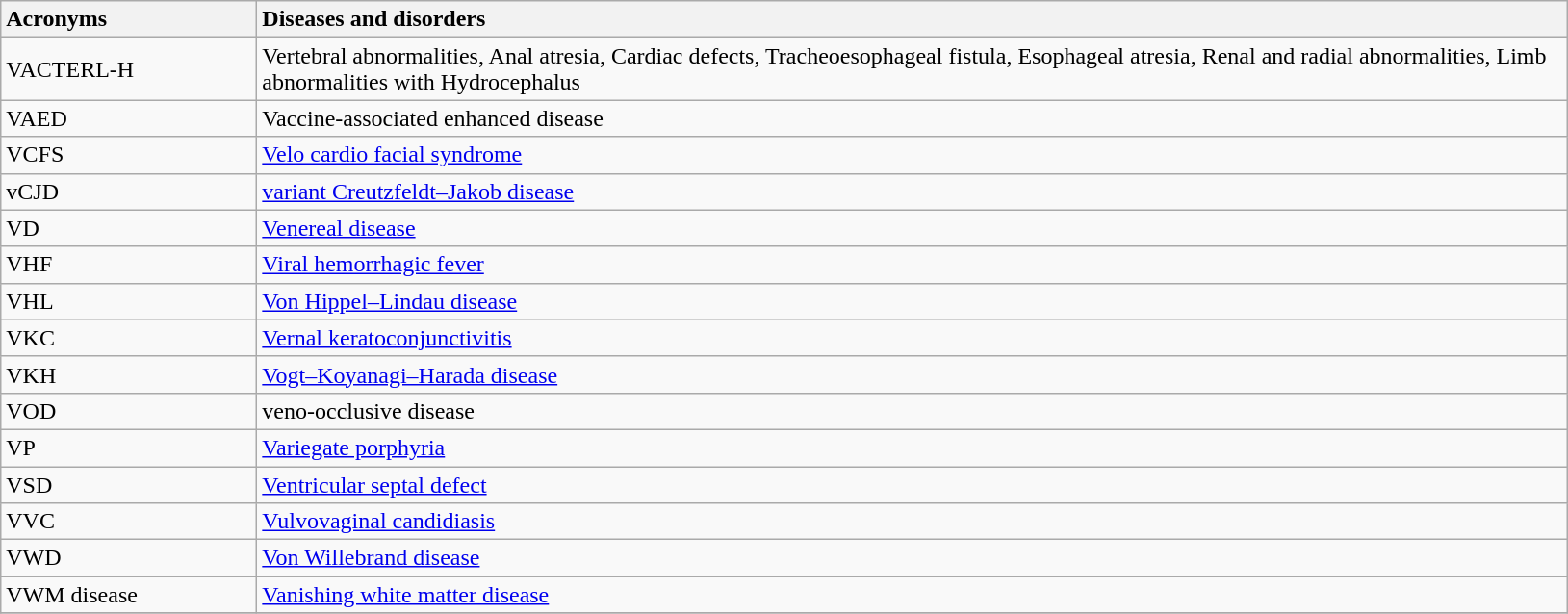<table class="wikitable sortable">
<tr>
<th width=170px style=text-align:left>Acronyms</th>
<th width=900px style=text-align:left>Diseases and disorders</th>
</tr>
<tr>
<td>VACTERL-H</td>
<td>Vertebral abnormalities, Anal atresia, Cardiac defects, Tracheoesophageal fistula, Esophageal atresia, Renal and radial abnormalities, Limb abnormalities with Hydrocephalus</td>
</tr>
<tr>
<td>VAED</td>
<td>Vaccine-associated enhanced disease</td>
</tr>
<tr>
<td>VCFS</td>
<td><a href='#'>Velo cardio facial syndrome</a></td>
</tr>
<tr>
<td>vCJD</td>
<td><a href='#'>variant Creutzfeldt–Jakob disease</a></td>
</tr>
<tr>
<td>VD</td>
<td><a href='#'>Venereal disease</a></td>
</tr>
<tr>
<td>VHF</td>
<td><a href='#'>Viral hemorrhagic fever</a></td>
</tr>
<tr>
<td>VHL</td>
<td><a href='#'>Von Hippel–Lindau disease</a></td>
</tr>
<tr>
<td>VKC</td>
<td><a href='#'>Vernal keratoconjunctivitis</a></td>
</tr>
<tr>
<td>VKH</td>
<td><a href='#'>Vogt–Koyanagi–Harada disease</a></td>
</tr>
<tr>
<td>VOD</td>
<td>veno-occlusive disease</td>
</tr>
<tr>
<td>VP</td>
<td><a href='#'>Variegate porphyria</a></td>
</tr>
<tr>
<td>VSD</td>
<td><a href='#'>Ventricular septal defect</a></td>
</tr>
<tr>
<td>VVC</td>
<td><a href='#'>Vulvovaginal candidiasis</a></td>
</tr>
<tr>
<td>VWD</td>
<td><a href='#'>Von Willebrand disease</a></td>
</tr>
<tr>
<td>VWM disease</td>
<td><a href='#'>Vanishing white matter disease</a></td>
</tr>
<tr>
</tr>
</table>
